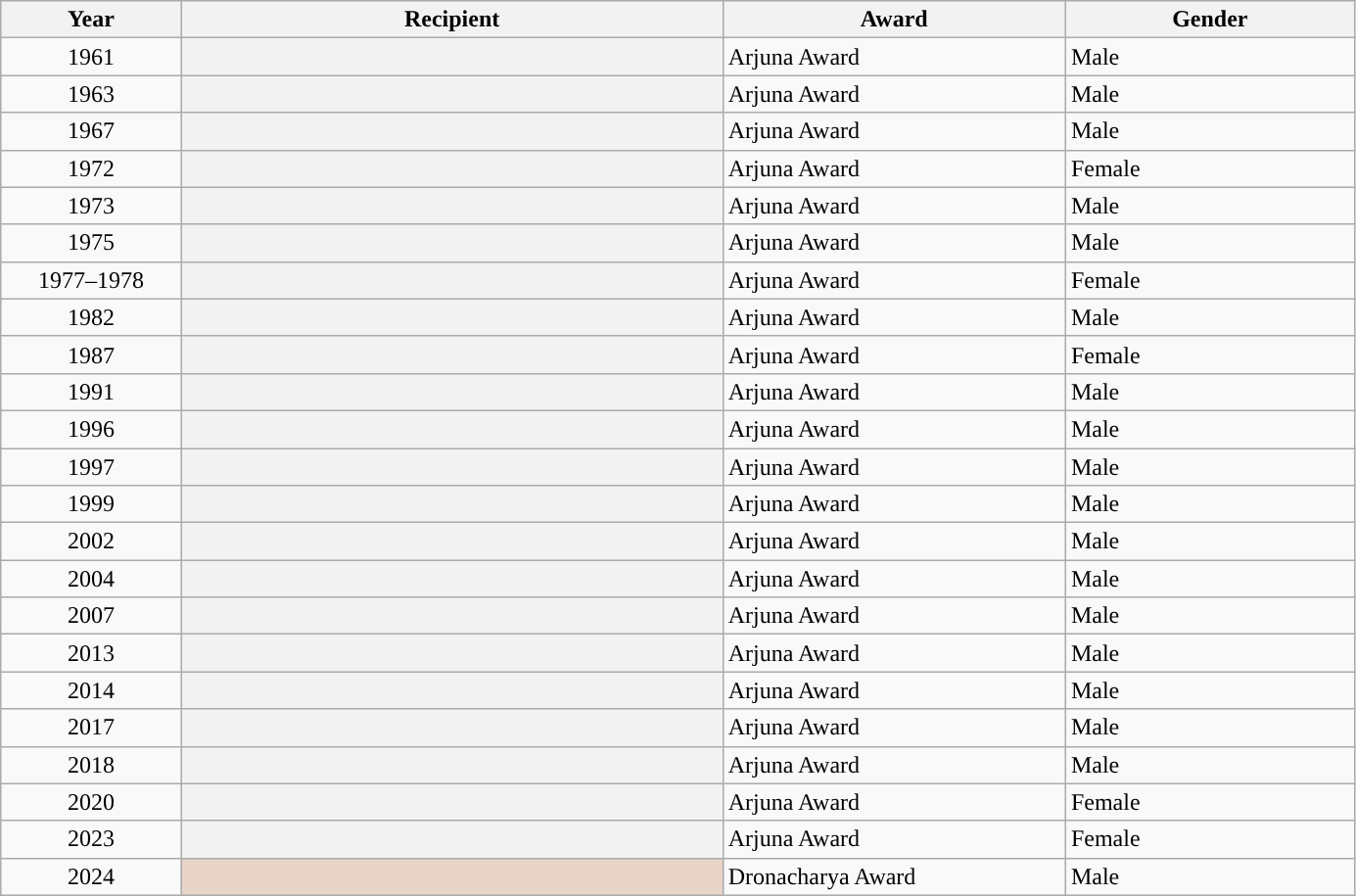<table class="wikitable plainrowheaders sortable" style="width:73%">
<tr>
<th scope="col" style="width:10%">Year</th>
<th scope="col" style="width:30%">Recipient</th>
<th scope="col" style="width:19%">Award</th>
<th scope="col" style="width:16%">Gender</th>
</tr>
<tr>
<td style="text-align:center;">1961</td>
<th scope="row"></th>
<td>Arjuna Award</td>
<td>Male</td>
</tr>
<tr>
<td style="text-align:center;">1963</td>
<th scope="row"></th>
<td>Arjuna Award</td>
<td>Male</td>
</tr>
<tr>
<td style="text-align:center;">1967</td>
<th scope="row"></th>
<td>Arjuna Award</td>
<td>Male</td>
</tr>
<tr>
<td style="text-align:center;">1972</td>
<th scope="row"></th>
<td>Arjuna Award</td>
<td>Female</td>
</tr>
<tr>
<td style="text-align:center;">1973</td>
<th scope="row"></th>
<td>Arjuna Award</td>
<td>Male</td>
</tr>
<tr>
<td style="text-align:center;">1975</td>
<th scope="row"></th>
<td>Arjuna Award</td>
<td>Male</td>
</tr>
<tr>
<td style="text-align:center;">1977–1978</td>
<th scope="row"></th>
<td>Arjuna Award</td>
<td>Female</td>
</tr>
<tr>
<td style="text-align:center;">1982</td>
<th scope="row"></th>
<td>Arjuna Award</td>
<td>Male</td>
</tr>
<tr>
<td style="text-align:center;">1987</td>
<th scope="row"></th>
<td>Arjuna Award</td>
<td>Female</td>
</tr>
<tr>
<td style="text-align:center;">1991</td>
<th scope="row"></th>
<td>Arjuna Award</td>
<td>Male</td>
</tr>
<tr>
<td style="text-align:center;">1996</td>
<th scope="row"></th>
<td>Arjuna Award</td>
<td>Male</td>
</tr>
<tr>
<td style="text-align:center;">1997</td>
<th scope="row"></th>
<td>Arjuna Award</td>
<td>Male</td>
</tr>
<tr>
<td style="text-align:center;">1999</td>
<th scope="row"></th>
<td>Arjuna Award</td>
<td>Male</td>
</tr>
<tr>
<td style="text-align:center;">2002</td>
<th scope="row"></th>
<td>Arjuna Award</td>
<td>Male</td>
</tr>
<tr>
<td style="text-align:center;">2004</td>
<th scope="row"></th>
<td>Arjuna Award</td>
<td>Male</td>
</tr>
<tr>
<td style="text-align:center;">2007</td>
<th scope="row"></th>
<td>Arjuna Award</td>
<td>Male</td>
</tr>
<tr>
<td style="text-align:center;">2013</td>
<th scope="row"></th>
<td>Arjuna Award</td>
<td>Male</td>
</tr>
<tr>
<td style="text-align:center;">2014</td>
<th scope="row"></th>
<td>Arjuna Award</td>
<td>Male</td>
</tr>
<tr>
<td style="text-align:center;">2017</td>
<th scope="row"></th>
<td>Arjuna Award</td>
<td>Male</td>
</tr>
<tr>
<td style="text-align:center;">2018</td>
<th scope="row"></th>
<td>Arjuna Award</td>
<td>Male</td>
</tr>
<tr>
<td style="text-align:center;">2020</td>
<th scope="row"></th>
<td>Arjuna Award</td>
<td>Female</td>
</tr>
<tr>
<td style="text-align:center;">2023</td>
<th scope="row"></th>
<td>Arjuna Award</td>
<td>Female</td>
</tr>
<tr>
<td style="text-align:center;">2024</td>
<th scope="row" style="background-color:#E9D4C9"> </th>
<td>Dronacharya Award</td>
<td>Male</td>
</tr>
</table>
